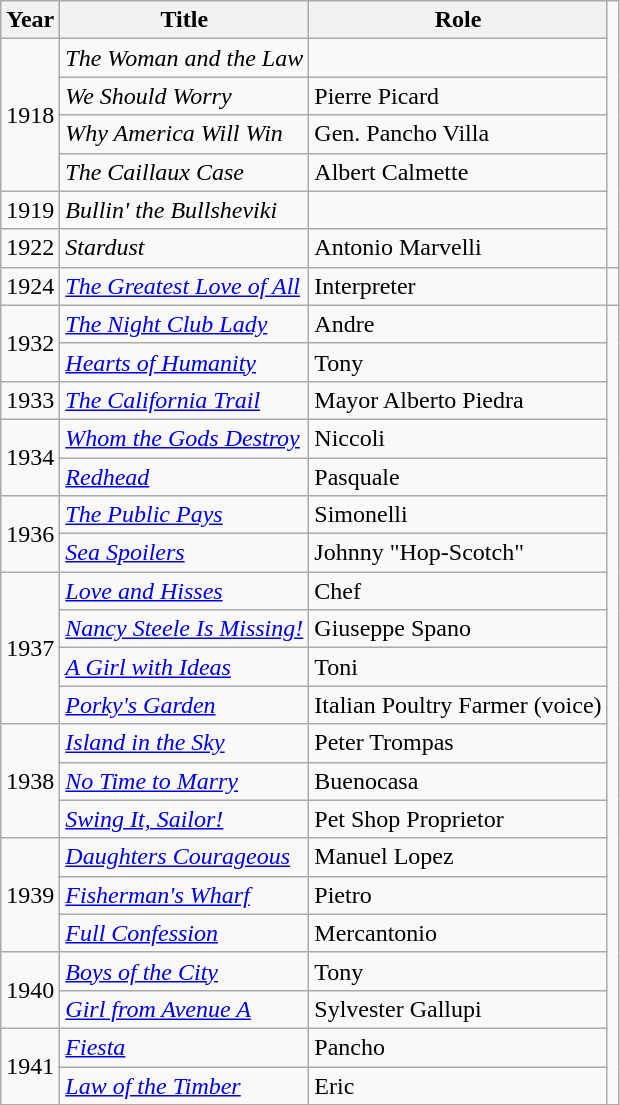<table class="wikitable sortable plainrowheaders">
<tr>
<th scope="col">Year</th>
<th scope="col">Title</th>
<th scope="col">Role</th>
</tr>
<tr>
<td rowspan=4>1918</td>
<td><em>The Woman and the Law</em></td>
<td></td>
</tr>
<tr>
<td><em>We Should Worry</em></td>
<td>Pierre Picard</td>
</tr>
<tr>
<td><em>Why America Will Win</em></td>
<td>Gen. Pancho Villa</td>
</tr>
<tr>
<td><em>The Caillaux Case</em></td>
<td>Albert Calmette</td>
</tr>
<tr>
<td>1919</td>
<td><em>Bullin' the Bullsheviki</em></td>
<td></td>
</tr>
<tr>
<td>1922</td>
<td><em>Stardust</em></td>
<td>Antonio Marvelli</td>
</tr>
<tr>
<td>1924</td>
<td><em><a href='#'>The Greatest Love of All</a></em></td>
<td>Interpreter</td>
<td></td>
</tr>
<tr>
<td rowspan=2>1932</td>
<td><em><a href='#'>The Night Club Lady</a></em></td>
<td>Andre</td>
</tr>
<tr>
<td><em><a href='#'>Hearts of Humanity</a></em></td>
<td>Tony</td>
</tr>
<tr>
<td>1933</td>
<td><em><a href='#'>The California Trail</a></em></td>
<td>Mayor Alberto Piedra</td>
</tr>
<tr>
<td rowspan=2>1934</td>
<td><em><a href='#'>Whom the Gods Destroy</a></em></td>
<td>Niccoli</td>
</tr>
<tr>
<td><em><a href='#'>Redhead</a></em></td>
<td>Pasquale</td>
</tr>
<tr>
<td rowspan=2>1936</td>
<td><em><a href='#'>The Public Pays</a></em></td>
<td>Simonelli</td>
</tr>
<tr>
<td><em><a href='#'>Sea Spoilers</a></em></td>
<td>Johnny "Hop-Scotch"</td>
</tr>
<tr>
<td rowspan=4>1937</td>
<td><em><a href='#'>Love and Hisses</a></em></td>
<td>Chef</td>
</tr>
<tr>
<td><em><a href='#'>Nancy Steele Is Missing!</a></em></td>
<td>Giuseppe Spano</td>
</tr>
<tr>
<td><em><a href='#'>A Girl with Ideas</a></em></td>
<td>Toni</td>
</tr>
<tr>
<td><em><a href='#'>Porky's Garden</a></em></td>
<td>Italian Poultry Farmer (voice)</td>
</tr>
<tr>
<td rowspan=3>1938</td>
<td><em><a href='#'>Island in the Sky</a></em></td>
<td>Peter Trompas</td>
</tr>
<tr>
<td><em><a href='#'>No Time to Marry</a></em></td>
<td>Buenocasa</td>
</tr>
<tr>
<td><em><a href='#'>Swing It, Sailor!</a></em></td>
<td>Pet Shop Proprietor</td>
</tr>
<tr>
<td rowspan=3>1939</td>
<td><em><a href='#'>Daughters Courageous</a></em></td>
<td>Manuel Lopez</td>
</tr>
<tr>
<td><em><a href='#'>Fisherman's Wharf</a></em></td>
<td>Pietro</td>
</tr>
<tr>
<td><em><a href='#'>Full Confession</a></em></td>
<td>Mercantonio</td>
</tr>
<tr>
<td rowspan=2>1940</td>
<td><em><a href='#'>Boys of the City</a></em></td>
<td>Tony</td>
</tr>
<tr>
<td><em><a href='#'>Girl from Avenue A</a></em></td>
<td>Sylvester Gallupi</td>
</tr>
<tr>
<td rowspan=2>1941</td>
<td><em><a href='#'>Fiesta</a></em></td>
<td>Pancho</td>
</tr>
<tr>
<td><em><a href='#'>Law of the Timber</a></em></td>
<td>Eric</td>
</tr>
</table>
